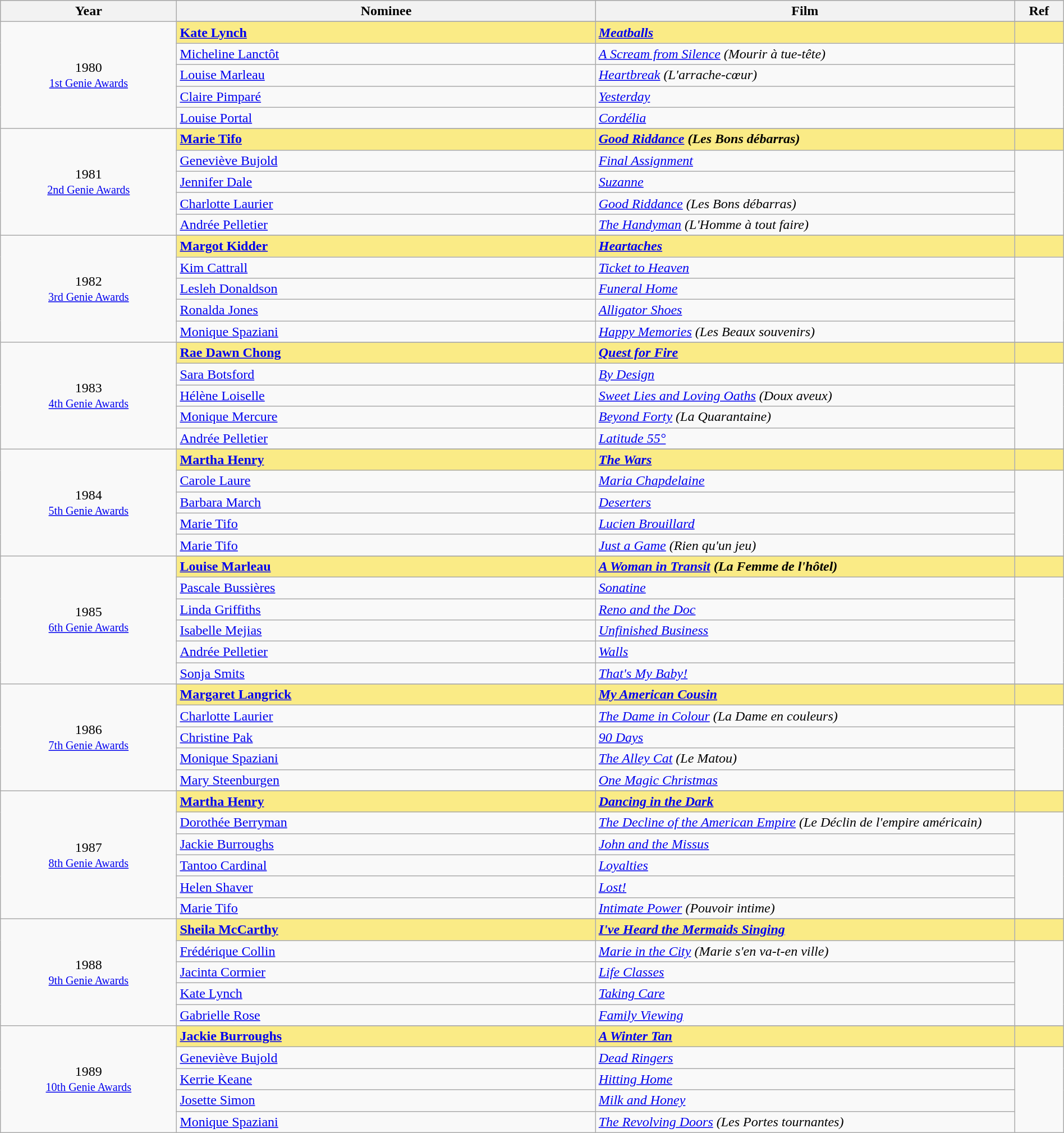<table class="wikitable" style="width:100%;">
<tr style="background:#bebebe;">
<th style="width:8%;">Year</th>
<th style="width:19%;">Nominee</th>
<th style="width:19%;">Film</th>
<th style="width:2%;">Ref</th>
</tr>
<tr>
<td rowspan="6" align="center">1980 <br> <small><a href='#'>1st Genie Awards</a></small></td>
</tr>
<tr style="background:#FAEB86;">
<td><strong><a href='#'>Kate Lynch</a></strong></td>
<td><strong><em><a href='#'>Meatballs</a></em></strong></td>
<td></td>
</tr>
<tr>
<td><a href='#'>Micheline Lanctôt</a></td>
<td><em><a href='#'>A Scream from Silence</a> (Mourir à tue-tête)</em></td>
<td rowspan=4></td>
</tr>
<tr>
<td><a href='#'>Louise Marleau</a></td>
<td><em><a href='#'>Heartbreak</a> (L'arrache-cœur)</em></td>
</tr>
<tr>
<td><a href='#'>Claire Pimparé</a></td>
<td><em><a href='#'>Yesterday</a></em></td>
</tr>
<tr>
<td><a href='#'>Louise Portal</a></td>
<td><em><a href='#'>Cordélia</a></em></td>
</tr>
<tr>
<td rowspan="6" align="center">1981 <br> <small><a href='#'>2nd Genie Awards</a></small></td>
</tr>
<tr style="background:#FAEB86;">
<td><strong><a href='#'>Marie Tifo</a></strong></td>
<td><strong><em><a href='#'>Good Riddance</a> (Les Bons débarras)</em></strong></td>
<td></td>
</tr>
<tr>
<td><a href='#'>Geneviève Bujold</a></td>
<td><em><a href='#'>Final Assignment</a></em></td>
<td rowspan=4></td>
</tr>
<tr>
<td><a href='#'>Jennifer Dale</a></td>
<td><em><a href='#'>Suzanne</a></em></td>
</tr>
<tr>
<td><a href='#'>Charlotte Laurier</a></td>
<td><em><a href='#'>Good Riddance</a> (Les Bons débarras)</em></td>
</tr>
<tr>
<td><a href='#'>Andrée Pelletier</a></td>
<td><em><a href='#'>The Handyman</a> (L'Homme à tout faire)</em></td>
</tr>
<tr>
<td rowspan="6" align="center">1982 <br> <small><a href='#'>3rd Genie Awards</a></small></td>
</tr>
<tr style="background:#FAEB86;">
<td><strong><a href='#'>Margot Kidder</a></strong></td>
<td><strong><em><a href='#'>Heartaches</a></em></strong></td>
<td></td>
</tr>
<tr>
<td><a href='#'>Kim Cattrall</a></td>
<td><em><a href='#'>Ticket to Heaven</a></em></td>
<td rowspan=4></td>
</tr>
<tr>
<td><a href='#'>Lesleh Donaldson</a></td>
<td><em><a href='#'>Funeral Home</a></em></td>
</tr>
<tr>
<td><a href='#'>Ronalda Jones</a></td>
<td><em><a href='#'>Alligator Shoes</a></em></td>
</tr>
<tr>
<td><a href='#'>Monique Spaziani</a></td>
<td><em><a href='#'>Happy Memories</a> (Les Beaux souvenirs)</em></td>
</tr>
<tr>
<td rowspan="6" align="center">1983 <br> <small><a href='#'>4th Genie Awards</a></small></td>
</tr>
<tr style="background:#FAEB86;">
<td><strong><a href='#'>Rae Dawn Chong</a></strong></td>
<td><strong><em><a href='#'>Quest for Fire</a></em></strong></td>
<td></td>
</tr>
<tr>
<td><a href='#'>Sara Botsford</a></td>
<td><em><a href='#'>By Design</a></em></td>
<td rowspan=4></td>
</tr>
<tr>
<td><a href='#'>Hélène Loiselle</a></td>
<td><em><a href='#'>Sweet Lies and Loving Oaths</a> (Doux aveux)</em></td>
</tr>
<tr>
<td><a href='#'>Monique Mercure</a></td>
<td><em><a href='#'>Beyond Forty</a> (La Quarantaine)</em></td>
</tr>
<tr>
<td><a href='#'>Andrée Pelletier</a></td>
<td><em><a href='#'>Latitude 55°</a></em></td>
</tr>
<tr>
<td rowspan="6" align="center">1984 <br> <small><a href='#'>5th Genie Awards</a></small></td>
</tr>
<tr style="background:#FAEB86;">
<td><strong><a href='#'>Martha Henry</a></strong></td>
<td><strong><em><a href='#'>The Wars</a></em></strong></td>
<td></td>
</tr>
<tr>
<td><a href='#'>Carole Laure</a></td>
<td><em><a href='#'>Maria Chapdelaine</a></em></td>
<td rowspan=4></td>
</tr>
<tr>
<td><a href='#'>Barbara March</a></td>
<td><em><a href='#'>Deserters</a></em></td>
</tr>
<tr>
<td><a href='#'>Marie Tifo</a></td>
<td><em><a href='#'>Lucien Brouillard</a></em></td>
</tr>
<tr>
<td><a href='#'>Marie Tifo</a></td>
<td><em><a href='#'>Just a Game</a> (Rien qu'un jeu)</em></td>
</tr>
<tr>
<td rowspan="7" align="center">1985 <br> <small><a href='#'>6th Genie Awards</a></small></td>
</tr>
<tr style="background:#FAEB86;">
<td><strong><a href='#'>Louise Marleau</a></strong></td>
<td><strong><em><a href='#'>A Woman in Transit</a> (La Femme de l'hôtel)</em></strong></td>
<td></td>
</tr>
<tr>
<td><a href='#'>Pascale Bussières</a></td>
<td><em><a href='#'>Sonatine</a></em></td>
<td rowspan=5></td>
</tr>
<tr>
<td><a href='#'>Linda Griffiths</a></td>
<td><em><a href='#'>Reno and the Doc</a></em></td>
</tr>
<tr>
<td><a href='#'>Isabelle Mejias</a></td>
<td><em><a href='#'>Unfinished Business</a></em></td>
</tr>
<tr>
<td><a href='#'>Andrée Pelletier</a></td>
<td><em><a href='#'>Walls</a></em></td>
</tr>
<tr>
<td><a href='#'>Sonja Smits</a></td>
<td><em><a href='#'>That's My Baby!</a></em></td>
</tr>
<tr>
<td rowspan="6" align="center">1986 <br> <small><a href='#'>7th Genie Awards</a></small></td>
</tr>
<tr style="background:#FAEB86;">
<td><strong><a href='#'>Margaret Langrick</a></strong></td>
<td><strong><em><a href='#'>My American Cousin</a></em></strong></td>
<td></td>
</tr>
<tr>
<td><a href='#'>Charlotte Laurier</a></td>
<td><em><a href='#'>The Dame in Colour</a> (La Dame en couleurs)</em></td>
<td rowspan=4></td>
</tr>
<tr>
<td><a href='#'>Christine Pak</a></td>
<td><em><a href='#'>90 Days</a></em></td>
</tr>
<tr>
<td><a href='#'>Monique Spaziani</a></td>
<td><em><a href='#'>The Alley Cat</a> (Le Matou)</em></td>
</tr>
<tr>
<td><a href='#'>Mary Steenburgen</a></td>
<td><em><a href='#'>One Magic Christmas</a></em></td>
</tr>
<tr>
<td rowspan="7" align="center">1987 <br> <small><a href='#'>8th Genie Awards</a></small></td>
</tr>
<tr style="background:#FAEB86;">
<td><strong><a href='#'>Martha Henry</a></strong></td>
<td><strong><em><a href='#'>Dancing in the Dark</a></em></strong></td>
<td></td>
</tr>
<tr>
<td><a href='#'>Dorothée Berryman</a></td>
<td><em><a href='#'>The Decline of the American Empire</a> (Le Déclin de l'empire américain)</em></td>
<td rowspan=5></td>
</tr>
<tr>
<td><a href='#'>Jackie Burroughs</a></td>
<td><em><a href='#'>John and the Missus</a></em></td>
</tr>
<tr>
<td><a href='#'>Tantoo Cardinal</a></td>
<td><em><a href='#'>Loyalties</a></em></td>
</tr>
<tr>
<td><a href='#'>Helen Shaver</a></td>
<td><em><a href='#'>Lost!</a></em></td>
</tr>
<tr>
<td><a href='#'>Marie Tifo</a></td>
<td><em><a href='#'>Intimate Power</a> (Pouvoir intime)</em></td>
</tr>
<tr>
<td rowspan="6" align="center">1988 <br> <small><a href='#'>9th Genie Awards</a></small></td>
</tr>
<tr style="background:#FAEB86;">
<td><strong><a href='#'>Sheila McCarthy</a></strong></td>
<td><strong><em><a href='#'>I've Heard the Mermaids Singing</a></em></strong></td>
<td></td>
</tr>
<tr>
<td><a href='#'>Frédérique Collin</a></td>
<td><em><a href='#'>Marie in the City</a> (Marie s'en va-t-en ville)</em></td>
<td rowspan=4></td>
</tr>
<tr>
<td><a href='#'>Jacinta Cormier</a></td>
<td><em><a href='#'>Life Classes</a></em></td>
</tr>
<tr>
<td><a href='#'>Kate Lynch</a></td>
<td><em><a href='#'>Taking Care</a></em></td>
</tr>
<tr>
<td><a href='#'>Gabrielle Rose</a></td>
<td><em><a href='#'>Family Viewing</a></em></td>
</tr>
<tr>
<td rowspan="6" align="center">1989 <br> <small><a href='#'>10th Genie Awards</a></small></td>
</tr>
<tr style="background:#FAEB86;">
<td><strong><a href='#'>Jackie Burroughs</a></strong></td>
<td><strong><em><a href='#'>A Winter Tan</a></em></strong></td>
<td></td>
</tr>
<tr>
<td><a href='#'>Geneviève Bujold</a></td>
<td><em><a href='#'>Dead Ringers</a></em></td>
<td rowspan=4></td>
</tr>
<tr>
<td><a href='#'>Kerrie Keane</a></td>
<td><em><a href='#'>Hitting Home</a></em></td>
</tr>
<tr>
<td><a href='#'>Josette Simon</a></td>
<td><em><a href='#'>Milk and Honey</a></em></td>
</tr>
<tr>
<td><a href='#'>Monique Spaziani</a></td>
<td><em><a href='#'>The Revolving Doors</a> (Les Portes tournantes)</em></td>
</tr>
</table>
